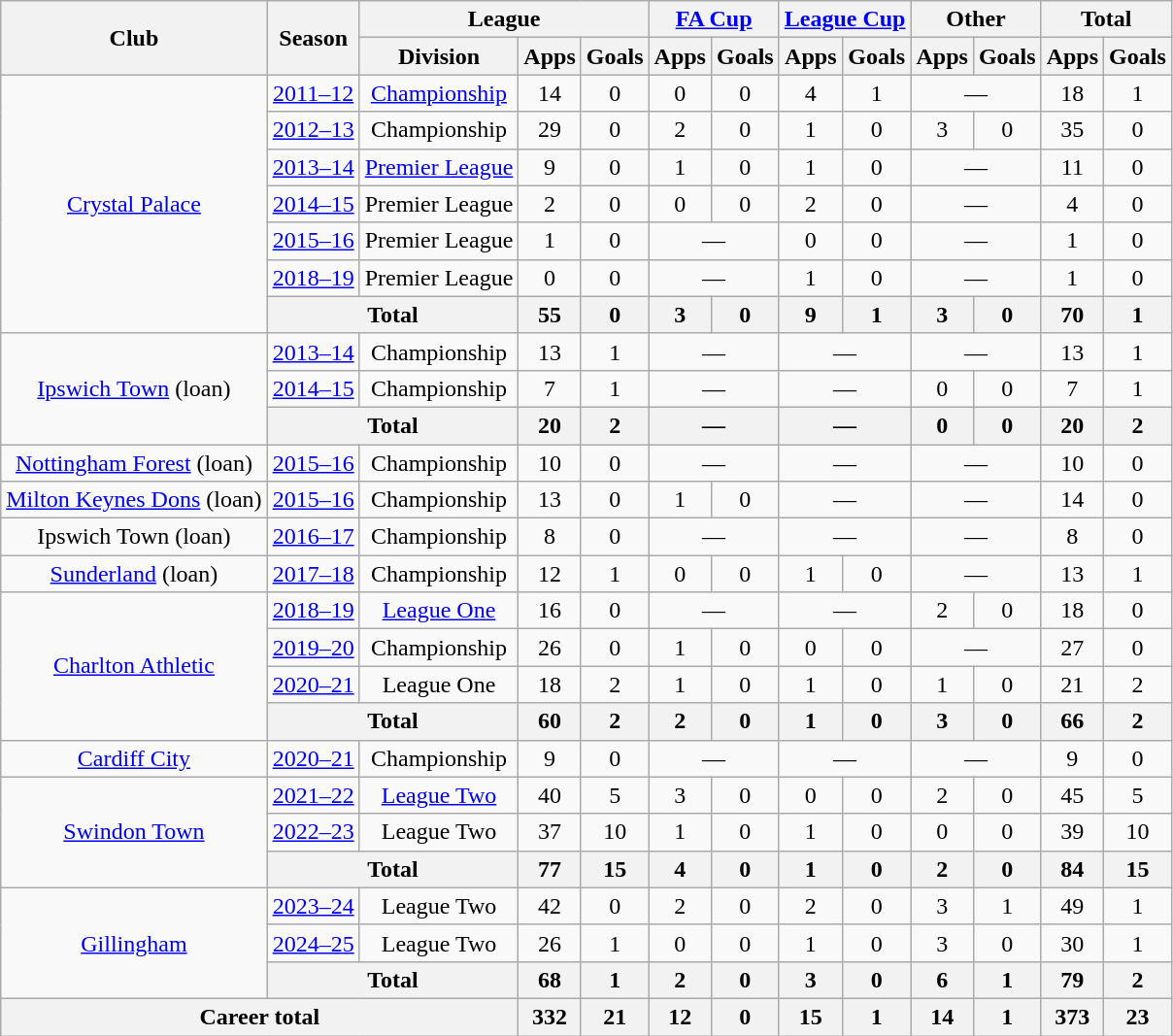<table class=wikitable style=text-align:center>
<tr>
<th rowspan=2>Club</th>
<th rowspan=2>Season</th>
<th colspan=3>League</th>
<th colspan=2><a href='#'>FA Cup</a></th>
<th colspan=2><a href='#'>League Cup</a></th>
<th colspan=2>Other</th>
<th colspan=2>Total</th>
</tr>
<tr>
<th>Division</th>
<th>Apps</th>
<th>Goals</th>
<th>Apps</th>
<th>Goals</th>
<th>Apps</th>
<th>Goals</th>
<th>Apps</th>
<th>Goals</th>
<th>Apps</th>
<th>Goals</th>
</tr>
<tr>
<td rowspan=7><a href='#'>Crystal Palace</a></td>
<td><a href='#'>2011–12</a></td>
<td><a href='#'>Championship</a></td>
<td>14</td>
<td>0</td>
<td>0</td>
<td>0</td>
<td>4</td>
<td>1</td>
<td colspan=2>—</td>
<td>18</td>
<td>1</td>
</tr>
<tr>
<td><a href='#'>2012–13</a></td>
<td>Championship</td>
<td>29</td>
<td>0</td>
<td>2</td>
<td>0</td>
<td>1</td>
<td>0</td>
<td>3</td>
<td>0</td>
<td>35</td>
<td>0</td>
</tr>
<tr>
<td><a href='#'>2013–14</a></td>
<td><a href='#'>Premier League</a></td>
<td>9</td>
<td>0</td>
<td>1</td>
<td>0</td>
<td>1</td>
<td>0</td>
<td colspan=2>—</td>
<td>11</td>
<td>0</td>
</tr>
<tr>
<td><a href='#'>2014–15</a></td>
<td>Premier League</td>
<td>2</td>
<td>0</td>
<td>0</td>
<td>0</td>
<td>2</td>
<td>0</td>
<td colspan=2>—</td>
<td>4</td>
<td>0</td>
</tr>
<tr>
<td><a href='#'>2015–16</a></td>
<td>Premier League</td>
<td>1</td>
<td>0</td>
<td colspan=2>—</td>
<td>0</td>
<td>0</td>
<td colspan=2>—</td>
<td>1</td>
<td>0</td>
</tr>
<tr>
<td><a href='#'>2018–19</a></td>
<td>Premier League</td>
<td>0</td>
<td>0</td>
<td colspan=2>—</td>
<td>1</td>
<td>0</td>
<td colspan=2>—</td>
<td>1</td>
<td>0</td>
</tr>
<tr>
<th colspan="2">Total</th>
<th>55</th>
<th>0</th>
<th>3</th>
<th>0</th>
<th>9</th>
<th>1</th>
<th>3</th>
<th>0</th>
<th>70</th>
<th>1</th>
</tr>
<tr>
<td rowspan="3"><a href='#'>Ipswich Town</a> (loan)</td>
<td><a href='#'>2013–14</a></td>
<td>Championship</td>
<td>13</td>
<td>1</td>
<td colspan=2>—</td>
<td colspan=2>—</td>
<td colspan=2>—</td>
<td>13</td>
<td>1</td>
</tr>
<tr>
<td><a href='#'>2014–15</a></td>
<td>Championship</td>
<td>7</td>
<td>1</td>
<td colspan=2>—</td>
<td colspan=2>—</td>
<td>0</td>
<td>0</td>
<td>7</td>
<td>1</td>
</tr>
<tr>
<th colspan="2">Total</th>
<th>20</th>
<th>2</th>
<th colspan=2>—</th>
<th colspan=2>—</th>
<th>0</th>
<th>0</th>
<th>20</th>
<th>2</th>
</tr>
<tr>
<td><a href='#'>Nottingham Forest</a> (loan)</td>
<td><a href='#'>2015–16</a></td>
<td>Championship</td>
<td>10</td>
<td>0</td>
<td colspan=2>—</td>
<td colspan=2>—</td>
<td colspan=2>—</td>
<td>10</td>
<td>0</td>
</tr>
<tr>
<td><a href='#'>Milton Keynes Dons</a> (loan)</td>
<td><a href='#'>2015–16</a></td>
<td>Championship</td>
<td>13</td>
<td>0</td>
<td>1</td>
<td>0</td>
<td colspan=2>—</td>
<td colspan=2>—</td>
<td>14</td>
<td>0</td>
</tr>
<tr>
<td>Ipswich Town (loan)</td>
<td><a href='#'>2016–17</a></td>
<td>Championship</td>
<td>8</td>
<td>0</td>
<td colspan=2>—</td>
<td colspan=2>—</td>
<td colspan=2>—</td>
<td>8</td>
<td>0</td>
</tr>
<tr>
<td><a href='#'>Sunderland</a> (loan)</td>
<td><a href='#'>2017–18</a></td>
<td>Championship</td>
<td>12</td>
<td>1</td>
<td>0</td>
<td>0</td>
<td>1</td>
<td>0</td>
<td colspan=2>—</td>
<td>13</td>
<td>1</td>
</tr>
<tr>
<td rowspan="4"><a href='#'>Charlton Athletic</a></td>
<td><a href='#'>2018–19</a></td>
<td><a href='#'>League One</a></td>
<td>16</td>
<td>0</td>
<td colspan=2>—</td>
<td colspan=2>—</td>
<td>2</td>
<td>0</td>
<td>18</td>
<td>0</td>
</tr>
<tr>
<td><a href='#'>2019–20</a></td>
<td>Championship</td>
<td>26</td>
<td>0</td>
<td>1</td>
<td>0</td>
<td>0</td>
<td>0</td>
<td colspan=2>—</td>
<td>27</td>
<td>0</td>
</tr>
<tr>
<td><a href='#'>2020–21</a></td>
<td>League One</td>
<td>18</td>
<td>2</td>
<td>1</td>
<td>0</td>
<td>1</td>
<td>0</td>
<td>1</td>
<td>0</td>
<td>21</td>
<td>2</td>
</tr>
<tr>
<th colspan="2">Total</th>
<th>60</th>
<th>2</th>
<th>2</th>
<th>0</th>
<th>1</th>
<th>0</th>
<th>3</th>
<th>0</th>
<th>66</th>
<th>2</th>
</tr>
<tr>
<td><a href='#'>Cardiff City</a></td>
<td><a href='#'>2020–21</a></td>
<td>Championship</td>
<td>9</td>
<td>0</td>
<td colspan=2>—</td>
<td colspan=2>—</td>
<td colspan=2>—</td>
<td>9</td>
<td>0</td>
</tr>
<tr>
<td rowspan="3"><a href='#'>Swindon Town</a></td>
<td><a href='#'>2021–22</a></td>
<td><a href='#'>League Two</a></td>
<td>40</td>
<td>5</td>
<td>3</td>
<td>0</td>
<td>0</td>
<td>0</td>
<td>2</td>
<td>0</td>
<td>45</td>
<td>5</td>
</tr>
<tr>
<td><a href='#'>2022–23</a></td>
<td>League Two</td>
<td>37</td>
<td>10</td>
<td>1</td>
<td>0</td>
<td>1</td>
<td>0</td>
<td>0</td>
<td>0</td>
<td>39</td>
<td>10</td>
</tr>
<tr>
<th colspan="2">Total</th>
<th>77</th>
<th>15</th>
<th>4</th>
<th>0</th>
<th>1</th>
<th>0</th>
<th>2</th>
<th>0</th>
<th>84</th>
<th>15</th>
</tr>
<tr>
<td rowspan="3"><a href='#'>Gillingham</a></td>
<td><a href='#'>2023–24</a></td>
<td>League Two</td>
<td>42</td>
<td>0</td>
<td>2</td>
<td>0</td>
<td>2</td>
<td>0</td>
<td>3</td>
<td>1</td>
<td>49</td>
<td>1</td>
</tr>
<tr>
<td><a href='#'>2024–25</a></td>
<td>League Two</td>
<td>26</td>
<td>1</td>
<td>0</td>
<td>0</td>
<td>1</td>
<td>0</td>
<td>3</td>
<td>0</td>
<td>30</td>
<td>1</td>
</tr>
<tr>
<th colspan="2">Total</th>
<th>68</th>
<th>1</th>
<th>2</th>
<th>0</th>
<th>3</th>
<th>0</th>
<th>6</th>
<th>1</th>
<th>79</th>
<th>2</th>
</tr>
<tr>
<th colspan=3>Career total</th>
<th>332</th>
<th>21</th>
<th>12</th>
<th>0</th>
<th>15</th>
<th>1</th>
<th>14</th>
<th>1</th>
<th>373</th>
<th>23</th>
</tr>
</table>
